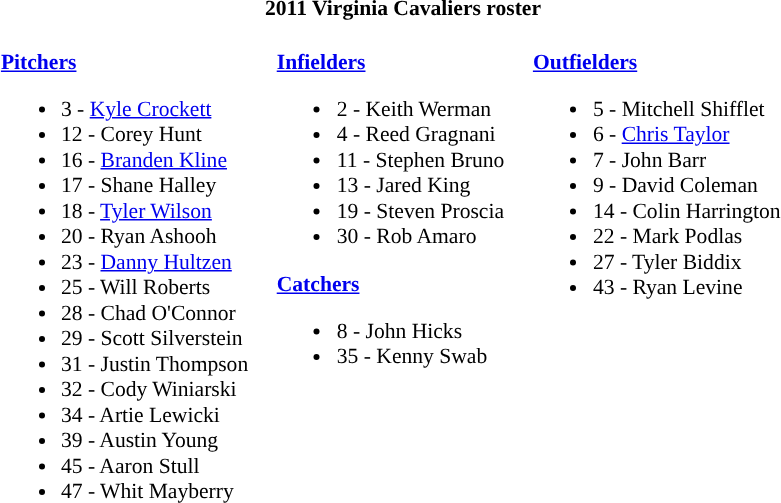<table class="toccolours" style="border-collapse:collapse; font-size:90%;">
<tr>
<th colspan=7>2011 Virginia Cavaliers roster</th>
</tr>
<tr>
</tr>
<tr>
<td width="03"> </td>
<td valign="top"><br><strong><a href='#'>Pitchers</a></strong><ul><li>3 - <a href='#'>Kyle Crockett</a></li><li>12 - Corey Hunt</li><li>16 - <a href='#'>Branden Kline</a></li><li>17 - Shane Halley</li><li>18 - <a href='#'>Tyler Wilson</a></li><li>20 - Ryan Ashooh</li><li>23 - <a href='#'>Danny Hultzen</a></li><li>25 - Will Roberts</li><li>28 - Chad O'Connor</li><li>29 - Scott Silverstein</li><li>31 - Justin Thompson</li><li>32 - Cody Winiarski</li><li>34 - Artie Lewicki</li><li>39 - Austin Young</li><li>45 - Aaron Stull</li><li>47 - Whit Mayberry</li></ul></td>
<td width="15"> </td>
<td valign="top"><br><strong><a href='#'>Infielders</a></strong><ul><li>2 - Keith Werman</li><li>4 - Reed Gragnani</li><li>11 - Stephen Bruno</li><li>13 - Jared King</li><li>19 - Steven Proscia</li><li>30 - Rob Amaro</li></ul><strong><a href='#'>Catchers</a></strong><ul><li>8 - John Hicks</li><li>35 - Kenny Swab</li></ul></td>
<td width="15"> </td>
<td valign="top"><br><strong><a href='#'>Outfielders</a></strong><ul><li>5 - Mitchell Shifflet</li><li>6 - <a href='#'>Chris Taylor</a></li><li>7 - John  Barr</li><li>9 - David Coleman</li><li>14 - Colin Harrington</li><li>22 - Mark Podlas</li><li>27 - Tyler Biddix</li><li>43 - Ryan Levine</li></ul></td>
<td width="20"> </td>
</tr>
</table>
